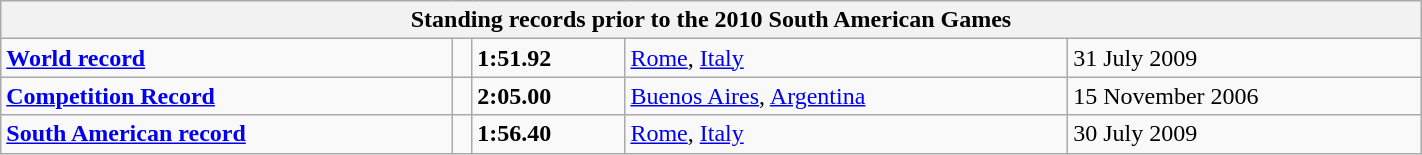<table class="wikitable" width=75%>
<tr>
<th colspan="5">Standing records prior to the 2010 South American Games</th>
</tr>
<tr>
<td><strong><a href='#'>World record</a></strong></td>
<td></td>
<td><strong>1:51.92</strong></td>
<td><a href='#'>Rome</a>, <a href='#'>Italy</a></td>
<td>31 July 2009</td>
</tr>
<tr>
<td><strong><a href='#'>Competition Record</a></strong></td>
<td></td>
<td><strong>2:05.00</strong></td>
<td><a href='#'>Buenos Aires</a>, <a href='#'>Argentina</a></td>
<td>15 November 2006</td>
</tr>
<tr>
<td><strong><a href='#'>South American record</a></strong></td>
<td></td>
<td><strong>1:56.40</strong></td>
<td><a href='#'>Rome</a>, <a href='#'>Italy</a></td>
<td>30 July 2009</td>
</tr>
</table>
